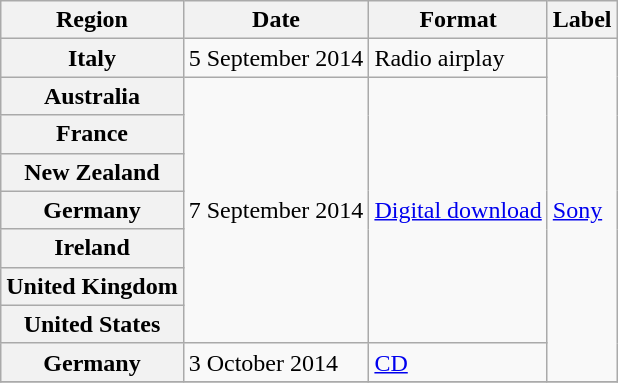<table class="wikitable plainrowheaders">
<tr>
<th scope="col">Region</th>
<th scope="col">Date</th>
<th scope="col">Format</th>
<th scope="col">Label</th>
</tr>
<tr>
<th scope="row">Italy</th>
<td>5 September 2014</td>
<td>Radio airplay</td>
<td rowspan="9"><a href='#'>Sony</a></td>
</tr>
<tr>
<th scope="row">Australia</th>
<td rowspan="7">7 September 2014</td>
<td rowspan="7"><a href='#'>Digital download</a></td>
</tr>
<tr>
<th scope="row">France</th>
</tr>
<tr>
<th scope="row">New Zealand</th>
</tr>
<tr>
<th scope="row">Germany</th>
</tr>
<tr>
<th scope="row">Ireland</th>
</tr>
<tr>
<th scope="row">United Kingdom</th>
</tr>
<tr>
<th scope="row">United States</th>
</tr>
<tr>
<th scope="row">Germany</th>
<td>3 October 2014</td>
<td><a href='#'>CD</a></td>
</tr>
<tr>
</tr>
</table>
